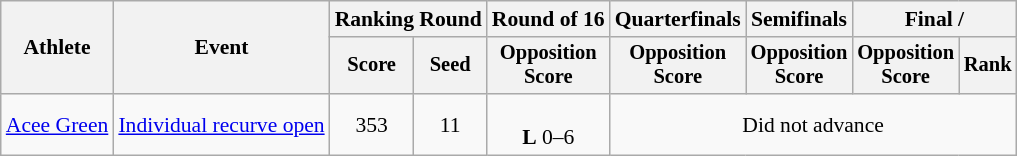<table class=wikitable style=font-size:90%;text-align:center>
<tr>
<th rowspan=2>Athlete</th>
<th rowspan=2>Event</th>
<th colspan=2>Ranking Round</th>
<th>Round of 16</th>
<th>Quarterfinals</th>
<th>Semifinals</th>
<th colspan=2>Final / </th>
</tr>
<tr style=font-size:95%>
<th>Score</th>
<th>Seed</th>
<th>Opposition<br>Score</th>
<th>Opposition<br>Score</th>
<th>Opposition<br>Score</th>
<th>Opposition<br>Score</th>
<th>Rank</th>
</tr>
<tr>
<td align=left><a href='#'>Acee Green</a></td>
<td align=left><a href='#'>Individual recurve open</a></td>
<td>353</td>
<td>11</td>
<td><br><strong>L</strong> 0–6</td>
<td colspan=4>Did not advance</td>
</tr>
</table>
